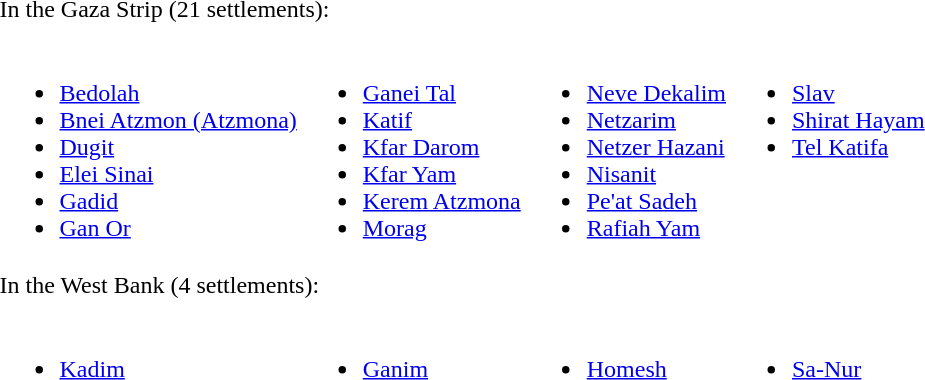<table>
<tr>
<td colspan="3">In the Gaza Strip (21 settlements):</td>
</tr>
<tr valign="top">
<td><br><ul><li><a href='#'>Bedolah</a></li><li><a href='#'>Bnei Atzmon (Atzmona)</a></li><li><a href='#'>Dugit</a></li><li><a href='#'>Elei Sinai</a></li><li><a href='#'>Gadid</a></li><li><a href='#'>Gan Or</a></li></ul></td>
<td><br><ul><li><a href='#'>Ganei Tal</a></li><li><a href='#'>Katif</a></li><li><a href='#'>Kfar Darom</a></li><li><a href='#'>Kfar Yam</a></li><li><a href='#'>Kerem Atzmona</a></li><li><a href='#'>Morag</a></li></ul></td>
<td><br><ul><li><a href='#'>Neve Dekalim</a></li><li><a href='#'>Netzarim</a></li><li><a href='#'>Netzer Hazani</a></li><li><a href='#'>Nisanit</a></li><li><a href='#'>Pe'at Sadeh</a></li><li><a href='#'>Rafiah Yam</a></li></ul></td>
<td><br><ul><li><a href='#'>Slav</a></li><li><a href='#'>Shirat Hayam</a></li><li><a href='#'>Tel Katifa</a></li></ul></td>
</tr>
<tr>
<td colspan="3">In the West Bank (4 settlements):</td>
</tr>
<tr valign="top">
<td><br><ul><li><a href='#'>Kadim</a></li></ul></td>
<td><br><ul><li><a href='#'>Ganim</a></li></ul></td>
<td><br><ul><li><a href='#'>Homesh</a></li></ul></td>
<td><br><ul><li><a href='#'>Sa-Nur</a></li></ul></td>
</tr>
</table>
